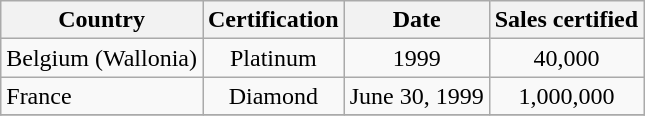<table class="wikitable sortable">
<tr>
<th>Country</th>
<th>Certification</th>
<th>Date</th>
<th>Sales certified</th>
</tr>
<tr>
<td>Belgium (Wallonia)</td>
<td align="center">Platinum</td>
<td align="center">1999</td>
<td align="center">40,000</td>
</tr>
<tr>
<td>France</td>
<td align="center">Diamond</td>
<td align="center">June 30, 1999</td>
<td align="center">1,000,000</td>
</tr>
<tr>
</tr>
</table>
